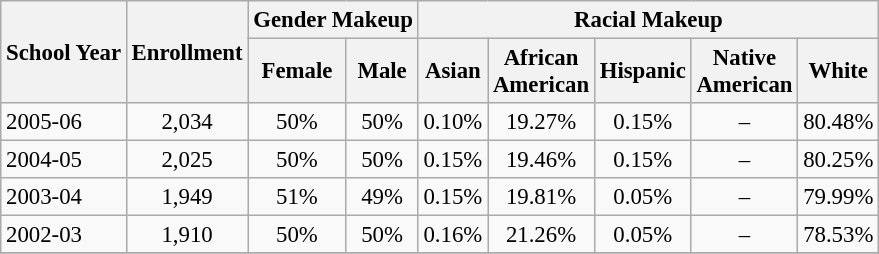<table class="wikitable" style="font-size: 95%;">
<tr>
<th rowspan="2">School Year</th>
<th rowspan="2">Enrollment</th>
<th colspan="2">Gender Makeup</th>
<th colspan="5">Racial Makeup</th>
</tr>
<tr>
<th>Female</th>
<th>Male</th>
<th>Asian</th>
<th>African <br>American</th>
<th>Hispanic</th>
<th>Native <br>American</th>
<th>White</th>
</tr>
<tr>
<td align="left">2005-06</td>
<td align="center">2,034</td>
<td align="center">50%</td>
<td align="center">50%</td>
<td align="center">0.10%</td>
<td align="center">19.27%</td>
<td align="center">0.15%</td>
<td align="center">–</td>
<td align="center">80.48%</td>
</tr>
<tr>
<td align="left">2004-05</td>
<td align="center">2,025</td>
<td align="center">50%</td>
<td align="center">50%</td>
<td align="center">0.15%</td>
<td align="center">19.46%</td>
<td align="center">0.15%</td>
<td align="center">–</td>
<td align="center">80.25%</td>
</tr>
<tr>
<td align="left">2003-04</td>
<td align="center">1,949</td>
<td align="center">51%</td>
<td align="center">49%</td>
<td align="center">0.15%</td>
<td align="center">19.81%</td>
<td align="center">0.05%</td>
<td align="center">–</td>
<td align="center">79.99%</td>
</tr>
<tr>
<td align="left">2002-03</td>
<td align="center">1,910</td>
<td align="center">50%</td>
<td align="center">50%</td>
<td align="center">0.16%</td>
<td align="center">21.26%</td>
<td align="center">0.05%</td>
<td align="center">–</td>
<td align="center">78.53%</td>
</tr>
<tr>
</tr>
</table>
